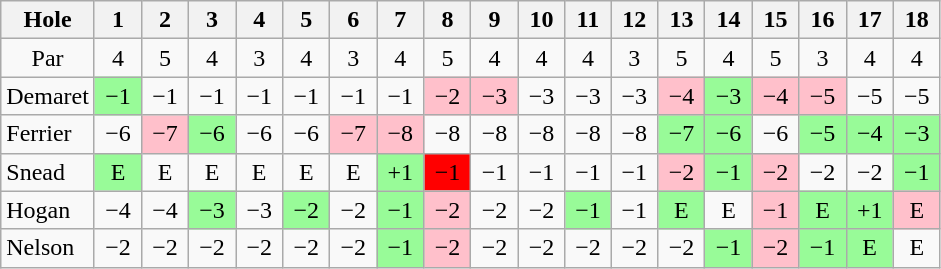<table class="wikitable" style="text-align:center">
<tr>
<th>Hole</th>
<th>  1  </th>
<th>  2  </th>
<th>  3  </th>
<th>  4  </th>
<th>  5  </th>
<th>  6  </th>
<th>  7  </th>
<th>  8  </th>
<th>  9  </th>
<th> 10 </th>
<th> 11 </th>
<th> 12 </th>
<th> 13 </th>
<th> 14 </th>
<th> 15 </th>
<th> 16 </th>
<th> 17 </th>
<th> 18 </th>
</tr>
<tr>
<td>Par</td>
<td>4</td>
<td>5</td>
<td>4</td>
<td>3</td>
<td>4</td>
<td>3</td>
<td>4</td>
<td>5</td>
<td>4</td>
<td>4</td>
<td>4</td>
<td>3</td>
<td>5</td>
<td>4</td>
<td>5</td>
<td>3</td>
<td>4</td>
<td>4</td>
</tr>
<tr>
<td align=left> Demaret</td>
<td style="background: PaleGreen;">−1</td>
<td>−1</td>
<td>−1</td>
<td>−1</td>
<td>−1</td>
<td>−1</td>
<td>−1</td>
<td style="background: Pink;">−2</td>
<td style="background: Pink;">−3</td>
<td>−3</td>
<td>−3</td>
<td>−3</td>
<td style="background: Pink;">−4</td>
<td style="background: PaleGreen;">−3</td>
<td style="background: Pink;">−4</td>
<td style="background: Pink;">−5</td>
<td>−5</td>
<td>−5</td>
</tr>
<tr>
<td align=left> Ferrier</td>
<td>−6</td>
<td style="background: Pink;">−7</td>
<td style="background: PaleGreen;">−6</td>
<td>−6</td>
<td>−6</td>
<td style="background: Pink;">−7</td>
<td style="background: Pink;">−8</td>
<td>−8</td>
<td>−8</td>
<td>−8</td>
<td>−8</td>
<td>−8</td>
<td style="background: PaleGreen;">−7</td>
<td style="background: PaleGreen;">−6</td>
<td>−6</td>
<td style="background: PaleGreen;">−5</td>
<td style="background: PaleGreen;">−4</td>
<td style="background: PaleGreen;">−3</td>
</tr>
<tr>
<td align=left> Snead</td>
<td style="background: PaleGreen;">E</td>
<td>E</td>
<td>E</td>
<td>E</td>
<td>E</td>
<td>E</td>
<td style="background: PaleGreen;">+1</td>
<td style="background: Red;">−1</td>
<td>−1</td>
<td>−1</td>
<td>−1</td>
<td>−1</td>
<td style="background: Pink;">−2</td>
<td style="background: PaleGreen;">−1</td>
<td style="background: Pink;">−2</td>
<td>−2</td>
<td>−2</td>
<td style="background: PaleGreen;">−1</td>
</tr>
<tr>
<td align=left> Hogan</td>
<td>−4</td>
<td>−4</td>
<td style="background: PaleGreen;">−3</td>
<td>−3</td>
<td style="background: PaleGreen;">−2</td>
<td>−2</td>
<td style="background: PaleGreen;">−1</td>
<td style="background: Pink;">−2</td>
<td>−2</td>
<td>−2</td>
<td style="background: PaleGreen;">−1</td>
<td>−1</td>
<td style="background: PaleGreen;">E</td>
<td>E</td>
<td style="background: Pink;">−1</td>
<td style="background: PaleGreen;">E</td>
<td style="background: PaleGreen;">+1</td>
<td style="background: Pink;">E</td>
</tr>
<tr>
<td align=left> Nelson</td>
<td>−2</td>
<td>−2</td>
<td>−2</td>
<td>−2</td>
<td>−2</td>
<td>−2</td>
<td style="background: PaleGreen;">−1</td>
<td style="background: Pink;">−2</td>
<td>−2</td>
<td>−2</td>
<td>−2</td>
<td>−2</td>
<td>−2</td>
<td style="background: PaleGreen;">−1</td>
<td style="background: Pink;">−2</td>
<td style="background: PaleGreen;">−1</td>
<td style="background: PaleGreen;">E</td>
<td>E</td>
</tr>
</table>
